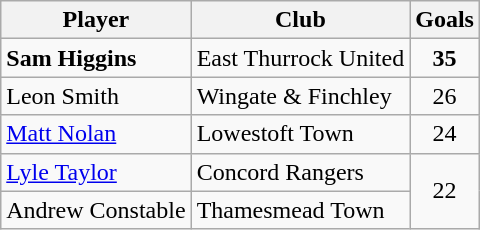<table class="wikitable">
<tr>
<th>Player</th>
<th>Club</th>
<th>Goals</th>
</tr>
<tr>
<td><strong>Sam Higgins</strong></td>
<td>East Thurrock United</td>
<td align="center"><strong>35</strong></td>
</tr>
<tr>
<td>Leon Smith</td>
<td>Wingate & Finchley</td>
<td align="center">26</td>
</tr>
<tr>
<td><a href='#'>Matt Nolan</a></td>
<td>Lowestoft Town</td>
<td align="center">24</td>
</tr>
<tr>
<td><a href='#'>Lyle Taylor</a></td>
<td>Concord Rangers</td>
<td rowspan="2" align="center">22</td>
</tr>
<tr>
<td>Andrew Constable</td>
<td>Thamesmead Town</td>
</tr>
</table>
